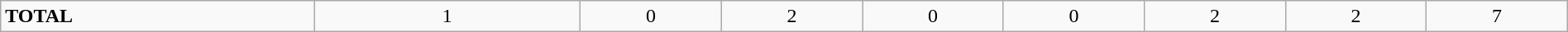<table class="wikitable" style="width:100%; text-align:center">
<tr>
<td style="text-align:left; width:20%"><strong>TOTAL</strong></td>
<td style="width:17%">1</td>
<td style="width:9%">0</td>
<td style="width:9%">2</td>
<td style="width:9%">0</td>
<td style="width:9%">0</td>
<td style="width:9%">2</td>
<td style="width:9%">2</td>
<td style="width:9%">7</td>
</tr>
</table>
